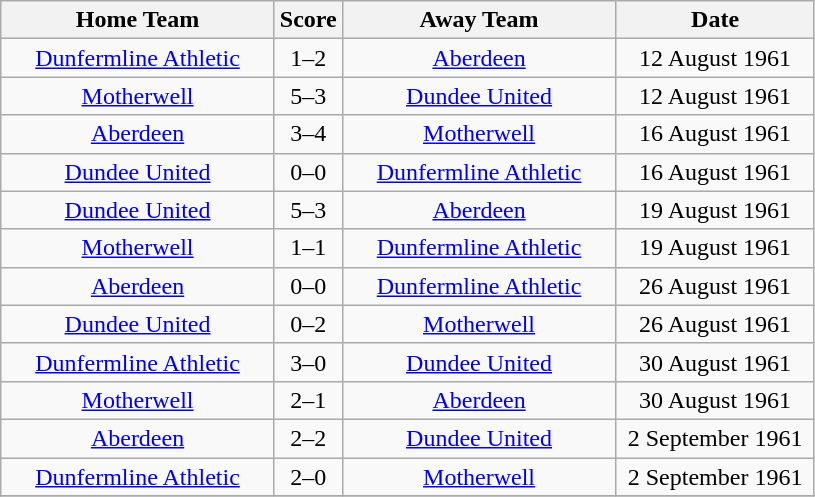<table class="wikitable" style="text-align:center;">
<tr>
<th width=175>Home Team</th>
<th width=20>Score</th>
<th width=175>Away Team</th>
<th width= 125>Date</th>
</tr>
<tr>
<td><a href='#'>Dunfermline Athletic</a></td>
<td>1–2</td>
<td><a href='#'>Aberdeen</a></td>
<td>12 August 1961</td>
</tr>
<tr>
<td><a href='#'>Motherwell</a></td>
<td>5–3</td>
<td><a href='#'>Dundee United</a></td>
<td>12 August 1961</td>
</tr>
<tr>
<td><a href='#'>Aberdeen</a></td>
<td>3–4</td>
<td><a href='#'>Motherwell</a></td>
<td>16 August 1961</td>
</tr>
<tr>
<td><a href='#'>Dundee United</a></td>
<td>0–0</td>
<td><a href='#'>Dunfermline Athletic</a></td>
<td>16 August 1961</td>
</tr>
<tr>
<td><a href='#'>Dundee United</a></td>
<td>5–3</td>
<td><a href='#'>Aberdeen</a></td>
<td>19 August 1961</td>
</tr>
<tr>
<td><a href='#'>Motherwell</a></td>
<td>1–1</td>
<td><a href='#'>Dunfermline Athletic</a></td>
<td>19 August 1961</td>
</tr>
<tr>
<td><a href='#'>Aberdeen</a></td>
<td>0–0</td>
<td><a href='#'>Dunfermline Athletic</a></td>
<td>26 August 1961</td>
</tr>
<tr>
<td><a href='#'>Dundee United</a></td>
<td>0–2</td>
<td><a href='#'>Motherwell</a></td>
<td>26 August 1961</td>
</tr>
<tr>
<td><a href='#'>Dunfermline Athletic</a></td>
<td>3–0</td>
<td><a href='#'>Dundee United</a></td>
<td>30 August 1961</td>
</tr>
<tr>
<td><a href='#'>Motherwell</a></td>
<td>2–1</td>
<td><a href='#'>Aberdeen</a></td>
<td>30 August 1961</td>
</tr>
<tr>
<td><a href='#'>Aberdeen</a></td>
<td>2–2</td>
<td><a href='#'>Dundee United</a></td>
<td>2 September 1961</td>
</tr>
<tr>
<td><a href='#'>Dunfermline Athletic</a></td>
<td>2–0</td>
<td><a href='#'>Motherwell</a></td>
<td>2 September 1961</td>
</tr>
<tr>
</tr>
</table>
